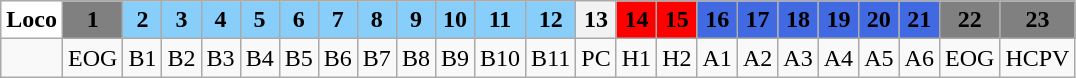<table class="wikitable plainrowheaders unsortable" style="text-align:center">
<tr>
<th scope="col" rowspan="1" style="background:white;">Loco</th>
<th scope="col" rowspan="1" style="background:grey;">1</th>
<th scope="col" rowspan="1" style="background:lightskyblue;">2</th>
<th scope="col" rowspan="1" style="background:lightskyblue;">3</th>
<th scope="col" rowspan="1" style="background:lightskyblue;">4</th>
<th scope="col" rowspan="1" style="background:lightskyblue;">5</th>
<th scope="col" rowspan="1" style="background:lightskyblue;">6</th>
<th scope="col" rowspan="1" style="background:lightskyblue;">7</th>
<th scope="col" rowspan="1" style="background:lightskyblue;">8</th>
<th scope="col" rowspan="1" style="background:lightskyblue;">9</th>
<th scope="col" rowspan="1" style="background:lightskyblue;">10</th>
<th scope="col" rowspan="1" style="background:lightskyblue;">11</th>
<th scope="col" rowspan="1" style="background:lightskyblue;">12</th>
<th scope="col" rowspan="1" style="background:neon;">13</th>
<th scope="col" rowspan="1" style="background:red;">14</th>
<th scope="col" rowspan="1" style="background:red;">15</th>
<th scope="col" rowspan="1" style="background:royalblue;">16</th>
<th scope="col" rowspan="1" style="background:royalblue;">17</th>
<th scope="col" rowspan="1" style="background:royalblue;">18</th>
<th scope="col" rowspan="1" style="background:royalblue;">19</th>
<th scope="col" rowspan="1" style="background:royalblue;">20</th>
<th scope="col" rowspan="1" style="background:royalblue;">21</th>
<th scope="col" rowspan="1" style="background:grey;">22</th>
<th scope="col" rowspan="1" style="background:grey;">23</th>
</tr>
<tr>
<td></td>
<td>EOG</td>
<td>B1</td>
<td>B2</td>
<td>B3</td>
<td>B4</td>
<td>B5</td>
<td>B6</td>
<td>B7</td>
<td>B8</td>
<td>B9</td>
<td>B10</td>
<td>B11</td>
<td>PC</td>
<td>H1</td>
<td>H2</td>
<td>A1</td>
<td>A2</td>
<td>A3</td>
<td>A4</td>
<td>A5</td>
<td>A6</td>
<td>EOG</td>
<td>HCPV</td>
</tr>
</table>
